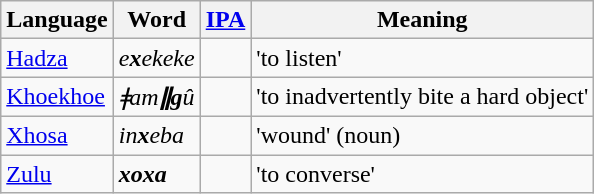<table class="wikitable">
<tr>
<th>Language</th>
<th>Word</th>
<th><a href='#'>IPA</a></th>
<th>Meaning</th>
</tr>
<tr>
<td><a href='#'>Hadza</a></td>
<td><em>e<strong>x</strong>ekeke</em></td>
<td align="center">  </td>
<td>'to listen'</td>
</tr>
<tr>
<td><a href='#'>Khoekhoe</a></td>
<td><em>ǂam<strong>ǁg</strong>û</em></td>
<td align="center">  </td>
<td>'to inadvertently bite a hard object'</td>
</tr>
<tr>
<td><a href='#'>Xhosa</a></td>
<td><em>in<strong>x</strong>eba</em></td>
<td align="center">  </td>
<td>'wound' (noun)</td>
</tr>
<tr>
<td><a href='#'>Zulu</a></td>
<td><strong><em>x<strong>o</strong>x<strong>a<em></td>
<td align="center">  </td>
<td>'to converse'</td>
</tr>
</table>
